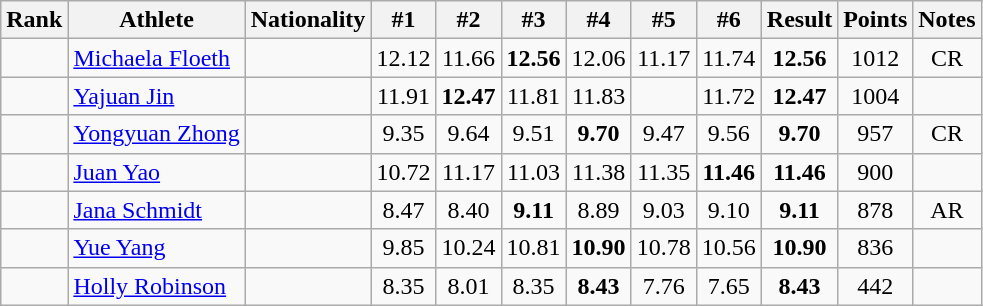<table class="wikitable sortable" style="text-align:center">
<tr>
<th>Rank</th>
<th>Athlete</th>
<th>Nationality</th>
<th>#1</th>
<th>#2</th>
<th>#3</th>
<th>#4</th>
<th>#5</th>
<th>#6</th>
<th>Result</th>
<th>Points</th>
<th>Notes</th>
</tr>
<tr>
<td></td>
<td align=left><a href='#'>Michaela Floeth</a></td>
<td align=left></td>
<td>12.12</td>
<td>11.66</td>
<td><strong>12.56</strong></td>
<td>12.06</td>
<td>11.17</td>
<td>11.74</td>
<td><strong>12.56</strong></td>
<td>1012</td>
<td>CR</td>
</tr>
<tr>
<td></td>
<td align=left><a href='#'>Yajuan Jin</a></td>
<td align=left></td>
<td>11.91</td>
<td><strong>12.47</strong></td>
<td>11.81</td>
<td>11.83</td>
<td></td>
<td>11.72</td>
<td><strong>12.47</strong></td>
<td>1004</td>
<td></td>
</tr>
<tr>
<td></td>
<td align=left><a href='#'>Yongyuan Zhong</a></td>
<td align=left></td>
<td>9.35</td>
<td>9.64</td>
<td>9.51</td>
<td><strong>9.70</strong></td>
<td>9.47</td>
<td>9.56</td>
<td><strong>9.70</strong></td>
<td>957</td>
<td>CR</td>
</tr>
<tr>
<td></td>
<td align=left><a href='#'>Juan Yao</a></td>
<td align=left></td>
<td>10.72</td>
<td>11.17</td>
<td>11.03</td>
<td>11.38</td>
<td>11.35</td>
<td><strong>11.46</strong></td>
<td><strong>11.46</strong></td>
<td>900</td>
<td></td>
</tr>
<tr>
<td></td>
<td align=left><a href='#'>Jana Schmidt</a></td>
<td align=left></td>
<td>8.47</td>
<td>8.40</td>
<td><strong>9.11</strong></td>
<td>8.89</td>
<td>9.03</td>
<td>9.10</td>
<td><strong>9.11</strong></td>
<td>878</td>
<td>AR</td>
</tr>
<tr>
<td></td>
<td align=left><a href='#'>Yue Yang</a></td>
<td align=left></td>
<td>9.85</td>
<td>10.24</td>
<td>10.81</td>
<td><strong>10.90</strong></td>
<td>10.78</td>
<td>10.56</td>
<td><strong>10.90</strong></td>
<td>836</td>
<td></td>
</tr>
<tr>
<td></td>
<td align=left><a href='#'>Holly Robinson</a></td>
<td align=left></td>
<td>8.35</td>
<td>8.01</td>
<td>8.35</td>
<td><strong>8.43</strong></td>
<td>7.76</td>
<td>7.65</td>
<td><strong>8.43</strong></td>
<td>442</td>
<td></td>
</tr>
</table>
